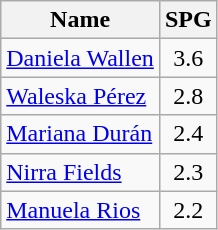<table class=wikitable>
<tr>
<th>Name</th>
<th>SPG</th>
</tr>
<tr>
<td> <a href='#'>Daniela Wallen</a></td>
<td align=center>3.6</td>
</tr>
<tr>
<td> <a href='#'>Waleska Pérez</a></td>
<td align=center>2.8</td>
</tr>
<tr>
<td> <a href='#'>Mariana Durán</a></td>
<td align=center>2.4</td>
</tr>
<tr>
<td> <a href='#'>Nirra Fields</a></td>
<td align=center>2.3</td>
</tr>
<tr>
<td> <a href='#'>Manuela Rios</a></td>
<td align=center>2.2</td>
</tr>
</table>
